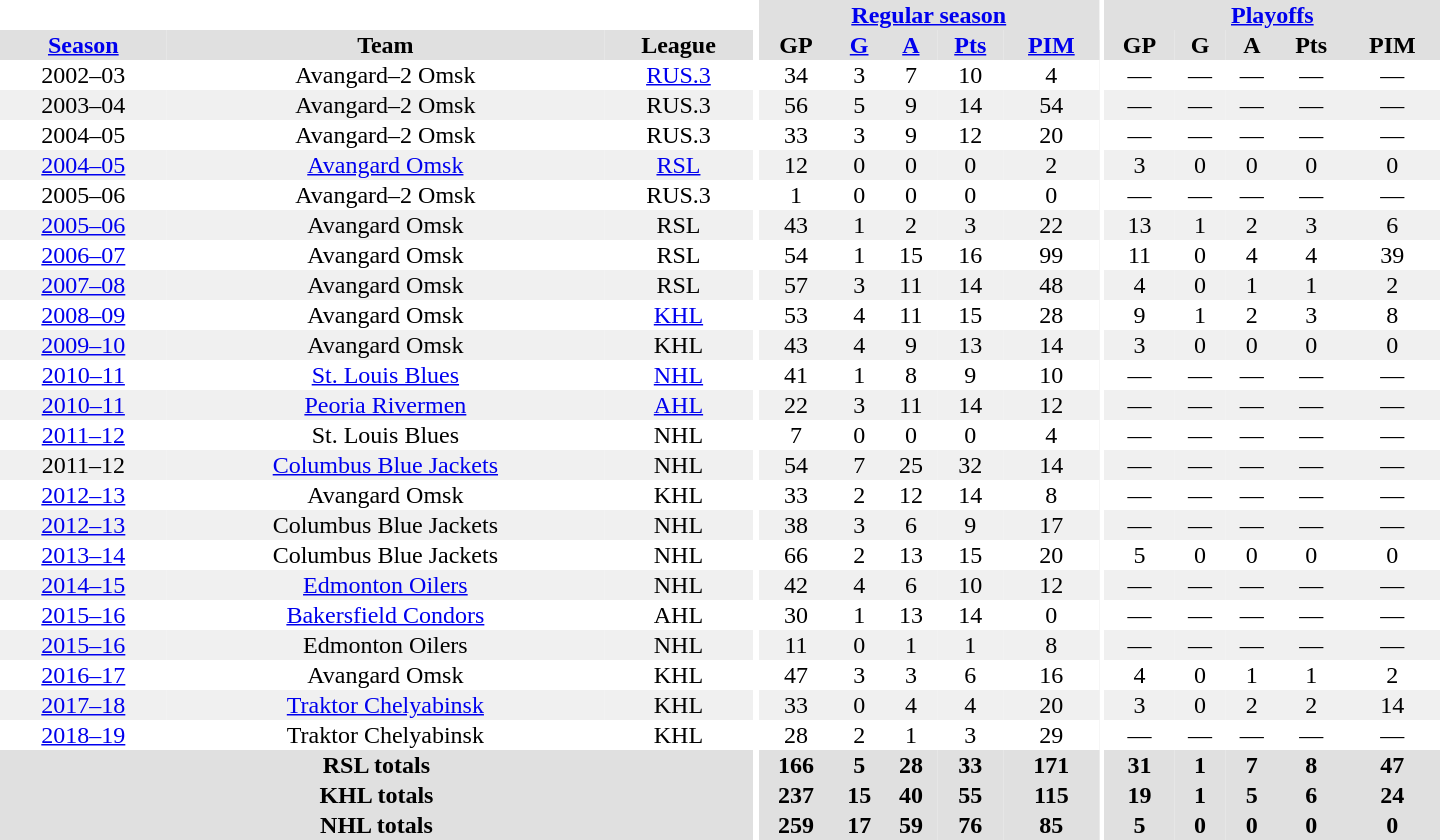<table border="0" cellpadding="1" cellspacing="0" style="text-align:center; width:60em">
<tr bgcolor="#e0e0e0">
<th colspan="3" bgcolor="#ffffff"></th>
<th rowspan="99" bgcolor="#ffffff"></th>
<th colspan="5"><a href='#'>Regular season</a></th>
<th rowspan="99" bgcolor="#ffffff"></th>
<th colspan="5"><a href='#'>Playoffs</a></th>
</tr>
<tr bgcolor="#e0e0e0">
<th><a href='#'>Season</a></th>
<th>Team</th>
<th>League</th>
<th>GP</th>
<th><a href='#'>G</a></th>
<th><a href='#'>A</a></th>
<th><a href='#'>Pts</a></th>
<th><a href='#'>PIM</a></th>
<th>GP</th>
<th>G</th>
<th>A</th>
<th>Pts</th>
<th>PIM</th>
</tr>
<tr>
<td>2002–03</td>
<td>Avangard–2 Omsk</td>
<td><a href='#'>RUS.3</a></td>
<td>34</td>
<td>3</td>
<td>7</td>
<td>10</td>
<td>4</td>
<td>—</td>
<td>—</td>
<td>—</td>
<td>—</td>
<td>—</td>
</tr>
<tr bgcolor="#f0f0f0">
<td>2003–04</td>
<td>Avangard–2 Omsk</td>
<td>RUS.3</td>
<td>56</td>
<td>5</td>
<td>9</td>
<td>14</td>
<td>54</td>
<td>—</td>
<td>—</td>
<td>—</td>
<td>—</td>
<td>—</td>
</tr>
<tr>
<td>2004–05</td>
<td>Avangard–2 Omsk</td>
<td>RUS.3</td>
<td>33</td>
<td>3</td>
<td>9</td>
<td>12</td>
<td>20</td>
<td>—</td>
<td>—</td>
<td>—</td>
<td>—</td>
<td>—</td>
</tr>
<tr bgcolor="#f0f0f0">
<td><a href='#'>2004–05</a></td>
<td><a href='#'>Avangard Omsk</a></td>
<td><a href='#'>RSL</a></td>
<td>12</td>
<td>0</td>
<td>0</td>
<td>0</td>
<td>2</td>
<td>3</td>
<td>0</td>
<td>0</td>
<td>0</td>
<td>0</td>
</tr>
<tr>
<td>2005–06</td>
<td>Avangard–2 Omsk</td>
<td>RUS.3</td>
<td>1</td>
<td>0</td>
<td>0</td>
<td>0</td>
<td>0</td>
<td>—</td>
<td>—</td>
<td>—</td>
<td>—</td>
<td>—</td>
</tr>
<tr bgcolor="#f0f0f0">
<td><a href='#'>2005–06</a></td>
<td>Avangard Omsk</td>
<td>RSL</td>
<td>43</td>
<td>1</td>
<td>2</td>
<td>3</td>
<td>22</td>
<td>13</td>
<td>1</td>
<td>2</td>
<td>3</td>
<td>6</td>
</tr>
<tr>
<td><a href='#'>2006–07</a></td>
<td>Avangard Omsk</td>
<td>RSL</td>
<td>54</td>
<td>1</td>
<td>15</td>
<td>16</td>
<td>99</td>
<td>11</td>
<td>0</td>
<td>4</td>
<td>4</td>
<td>39</td>
</tr>
<tr bgcolor="#f0f0f0">
<td><a href='#'>2007–08</a></td>
<td>Avangard Omsk</td>
<td>RSL</td>
<td>57</td>
<td>3</td>
<td>11</td>
<td>14</td>
<td>48</td>
<td>4</td>
<td>0</td>
<td>1</td>
<td>1</td>
<td>2</td>
</tr>
<tr>
<td><a href='#'>2008–09</a></td>
<td>Avangard Omsk</td>
<td><a href='#'>KHL</a></td>
<td>53</td>
<td>4</td>
<td>11</td>
<td>15</td>
<td>28</td>
<td>9</td>
<td>1</td>
<td>2</td>
<td>3</td>
<td>8</td>
</tr>
<tr bgcolor="#f0f0f0">
<td><a href='#'>2009–10</a></td>
<td>Avangard Omsk</td>
<td>KHL</td>
<td>43</td>
<td>4</td>
<td>9</td>
<td>13</td>
<td>14</td>
<td>3</td>
<td>0</td>
<td>0</td>
<td>0</td>
<td>0</td>
</tr>
<tr>
<td><a href='#'>2010–11</a></td>
<td><a href='#'>St. Louis Blues</a></td>
<td><a href='#'>NHL</a></td>
<td>41</td>
<td>1</td>
<td>8</td>
<td>9</td>
<td>10</td>
<td>—</td>
<td>—</td>
<td>—</td>
<td>—</td>
<td>—</td>
</tr>
<tr bgcolor="#f0f0f0">
<td><a href='#'>2010–11</a></td>
<td><a href='#'>Peoria Rivermen</a></td>
<td><a href='#'>AHL</a></td>
<td>22</td>
<td>3</td>
<td>11</td>
<td>14</td>
<td>12</td>
<td>—</td>
<td>—</td>
<td>—</td>
<td>—</td>
<td>—</td>
</tr>
<tr>
<td><a href='#'>2011–12</a></td>
<td>St. Louis Blues</td>
<td>NHL</td>
<td>7</td>
<td>0</td>
<td>0</td>
<td>0</td>
<td>4</td>
<td>—</td>
<td>—</td>
<td>—</td>
<td>—</td>
<td>—</td>
</tr>
<tr bgcolor="#f0f0f0">
<td>2011–12</td>
<td><a href='#'>Columbus Blue Jackets</a></td>
<td>NHL</td>
<td>54</td>
<td>7</td>
<td>25</td>
<td>32</td>
<td>14</td>
<td>—</td>
<td>—</td>
<td>—</td>
<td>—</td>
<td>—</td>
</tr>
<tr>
<td><a href='#'>2012–13</a></td>
<td>Avangard Omsk</td>
<td>KHL</td>
<td>33</td>
<td>2</td>
<td>12</td>
<td>14</td>
<td>8</td>
<td>—</td>
<td>—</td>
<td>—</td>
<td>—</td>
<td>—</td>
</tr>
<tr bgcolor="#f0f0f0">
<td><a href='#'>2012–13</a></td>
<td>Columbus Blue Jackets</td>
<td>NHL</td>
<td>38</td>
<td>3</td>
<td>6</td>
<td>9</td>
<td>17</td>
<td>—</td>
<td>—</td>
<td>—</td>
<td>—</td>
<td>—</td>
</tr>
<tr>
<td><a href='#'>2013–14</a></td>
<td>Columbus Blue Jackets</td>
<td>NHL</td>
<td>66</td>
<td>2</td>
<td>13</td>
<td>15</td>
<td>20</td>
<td>5</td>
<td>0</td>
<td>0</td>
<td>0</td>
<td>0</td>
</tr>
<tr bgcolor="#f0f0f0">
<td><a href='#'>2014–15</a></td>
<td><a href='#'>Edmonton Oilers</a></td>
<td>NHL</td>
<td>42</td>
<td>4</td>
<td>6</td>
<td>10</td>
<td>12</td>
<td>—</td>
<td>—</td>
<td>—</td>
<td>—</td>
<td>—</td>
</tr>
<tr>
<td><a href='#'>2015–16</a></td>
<td><a href='#'>Bakersfield Condors</a></td>
<td>AHL</td>
<td>30</td>
<td>1</td>
<td>13</td>
<td>14</td>
<td>0</td>
<td>—</td>
<td>—</td>
<td>—</td>
<td>—</td>
<td>—</td>
</tr>
<tr bgcolor="#f0f0f0">
<td><a href='#'>2015–16</a></td>
<td>Edmonton Oilers</td>
<td>NHL</td>
<td>11</td>
<td>0</td>
<td>1</td>
<td>1</td>
<td>8</td>
<td>—</td>
<td>—</td>
<td>—</td>
<td>—</td>
<td>—</td>
</tr>
<tr>
<td><a href='#'>2016–17</a></td>
<td>Avangard Omsk</td>
<td>KHL</td>
<td>47</td>
<td>3</td>
<td>3</td>
<td>6</td>
<td>16</td>
<td>4</td>
<td>0</td>
<td>1</td>
<td>1</td>
<td>2</td>
</tr>
<tr bgcolor="#f0f0f0">
<td><a href='#'>2017–18</a></td>
<td><a href='#'>Traktor Chelyabinsk</a></td>
<td>KHL</td>
<td>33</td>
<td>0</td>
<td>4</td>
<td>4</td>
<td>20</td>
<td>3</td>
<td>0</td>
<td>2</td>
<td>2</td>
<td>14</td>
</tr>
<tr>
<td><a href='#'>2018–19</a></td>
<td>Traktor Chelyabinsk</td>
<td>KHL</td>
<td>28</td>
<td>2</td>
<td>1</td>
<td>3</td>
<td>29</td>
<td>—</td>
<td>—</td>
<td>—</td>
<td>—</td>
<td>—</td>
</tr>
<tr bgcolor="#e0e0e0">
<th colspan="3">RSL totals</th>
<th>166</th>
<th>5</th>
<th>28</th>
<th>33</th>
<th>171</th>
<th>31</th>
<th>1</th>
<th>7</th>
<th>8</th>
<th>47</th>
</tr>
<tr bgcolor="#e0e0e0">
<th colspan="3">KHL totals</th>
<th>237</th>
<th>15</th>
<th>40</th>
<th>55</th>
<th>115</th>
<th>19</th>
<th>1</th>
<th>5</th>
<th>6</th>
<th>24</th>
</tr>
<tr bgcolor="#e0e0e0">
<th colspan="3">NHL totals</th>
<th>259</th>
<th>17</th>
<th>59</th>
<th>76</th>
<th>85</th>
<th>5</th>
<th>0</th>
<th>0</th>
<th>0</th>
<th>0</th>
</tr>
</table>
